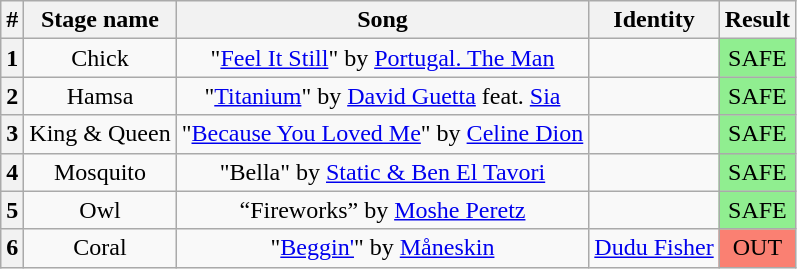<table class="wikitable plainrowheaders" style="text-align: center;">
<tr>
<th>#</th>
<th>Stage name</th>
<th>Song</th>
<th>Identity</th>
<th>Result</th>
</tr>
<tr>
<th>1</th>
<td>Chick</td>
<td>"<a href='#'>Feel It Still</a>" by <a href='#'>Portugal. The Man</a></td>
<td></td>
<td bgcolor="lightgreen">SAFE</td>
</tr>
<tr>
<th>2</th>
<td>Hamsa</td>
<td>"<a href='#'>Titanium</a>" by <a href='#'>David Guetta</a> feat. <a href='#'>Sia</a></td>
<td></td>
<td bgcolor="lightgreen">SAFE</td>
</tr>
<tr>
<th>3</th>
<td>King & Queen</td>
<td>"<a href='#'>Because You Loved Me</a>" by <a href='#'>Celine Dion</a></td>
<td></td>
<td bgcolor="lightgreen">SAFE</td>
</tr>
<tr>
<th>4</th>
<td>Mosquito</td>
<td>"Bella" by <a href='#'>Static & Ben El Tavori</a></td>
<td></td>
<td bgcolor="lightgreen">SAFE</td>
</tr>
<tr>
<th>5</th>
<td>Owl</td>
<td>“Fireworks” by <a href='#'>Moshe Peretz</a></td>
<td></td>
<td bgcolor="lightgreen">SAFE</td>
</tr>
<tr>
<th>6</th>
<td>Coral</td>
<td>"<a href='#'>Beggin'</a>" by <a href='#'>Måneskin</a></td>
<td><a href='#'>Dudu Fisher</a></td>
<td bgcolor="salmon">OUT</td>
</tr>
</table>
